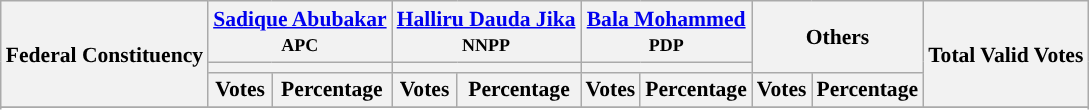<table class="wikitable sortable" style=" font-size: 90%">
<tr>
<th rowspan="3">Federal Constituency</th>
<th colspan="2"><a href='#'>Sadique Abubakar</a><br><small>APC</small></th>
<th colspan="2"><a href='#'>Halliru Dauda Jika</a><br><small>NNPP</small></th>
<th colspan="2"><a href='#'>Bala Mohammed</a><br><small>PDP</small></th>
<th colspan="2" rowspan="2">Others</th>
<th rowspan="3">Total Valid Votes</th>
</tr>
<tr>
<th colspan=2 style="background-color:"></th>
<th colspan=2 style="background-color:"></th>
<th colspan=2 style="background-color:"></th>
</tr>
<tr>
<th>Votes</th>
<th>Percentage</th>
<th>Votes</th>
<th>Percentage</th>
<th>Votes</th>
<th>Percentage</th>
<th>Votes</th>
<th>Percentage</th>
</tr>
<tr>
</tr>
<tr>
</tr>
<tr style="background-color:#">
</tr>
<tr>
</tr>
<tr style="background-color:#">
</tr>
<tr>
</tr>
<tr style="background-color:#">
</tr>
<tr>
</tr>
<tr style="background-color:#">
</tr>
<tr>
</tr>
<tr style="background-color:#">
</tr>
<tr>
</tr>
<tr style="background-color:#">
</tr>
<tr>
</tr>
<tr style="background-color:#">
</tr>
<tr>
</tr>
<tr style="background-color:#">
</tr>
<tr>
</tr>
<tr style="background-color:#">
</tr>
<tr>
</tr>
<tr style="background-color:#">
</tr>
<tr>
</tr>
<tr style="background-color:#">
</tr>
<tr>
</tr>
<tr style="background-color:#">
</tr>
<tr>
</tr>
<tr>
</tr>
</table>
